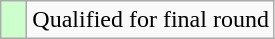<table class="wikitable">
<tr>
<td style="width:10px; background:#cfc"></td>
<td>Qualified for final round</td>
</tr>
</table>
